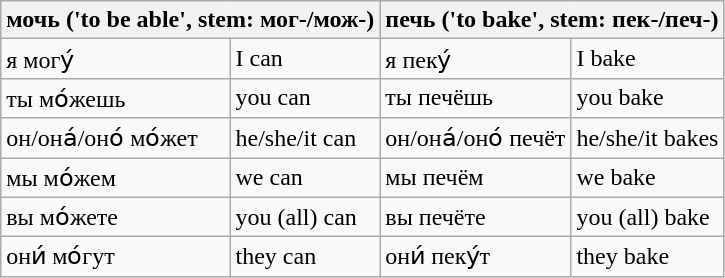<table class="wikitable">
<tr>
<th colspan="2">мочь ('to be able', stem: мог-/мож-)</th>
<th colspan="2">печь ('to bake', stem: пек-/печ-)</th>
</tr>
<tr>
<td>я мо<span>г</span>у́</td>
<td>I can</td>
<td>я пе<span>к</span>у́</td>
<td>I bake</td>
</tr>
<tr>
<td>ты мо́<span>ж</span>ешь</td>
<td>you can</td>
<td>ты пе<span>ч</span>ёшь</td>
<td>you bake</td>
</tr>
<tr>
<td>он/она́/оно́ мо́<span>ж</span>ет</td>
<td>he/she/it can</td>
<td>он/она́/оно́ пе<span>ч</span>ёт</td>
<td>he/she/it bakes</td>
</tr>
<tr>
<td>мы мо́<span>ж</span>ем</td>
<td>we can</td>
<td>мы пе<span>ч</span>ём</td>
<td>we bake</td>
</tr>
<tr>
<td>вы мо́<span>ж</span>ете</td>
<td>you (all) can</td>
<td>вы пе<span>ч</span>ёте</td>
<td>you (all) bake</td>
</tr>
<tr>
<td>они́ мо́<span>г</span>ут</td>
<td>they can</td>
<td>они́ пе<span>к</span>у́т</td>
<td>they bake</td>
</tr>
</table>
